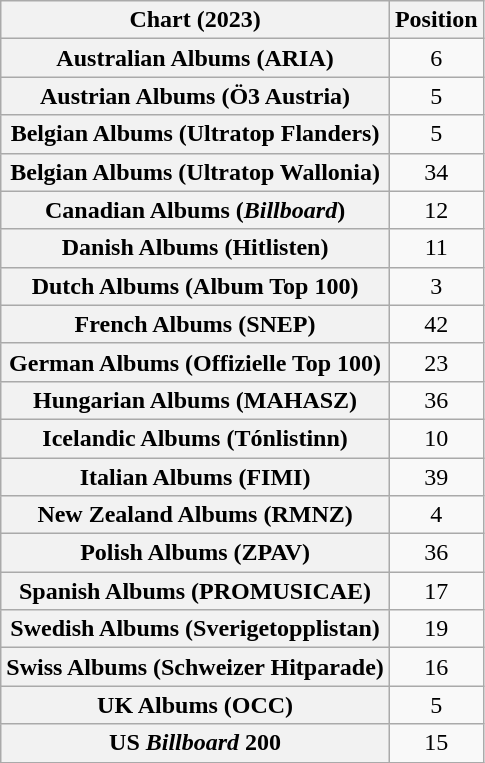<table class="wikitable sortable plainrowheaders" style="text-align:center">
<tr>
<th scope="col">Chart (2023)</th>
<th scope="col">Position</th>
</tr>
<tr>
<th scope="row">Australian Albums (ARIA)</th>
<td>6</td>
</tr>
<tr>
<th scope="row">Austrian Albums (Ö3 Austria)</th>
<td>5</td>
</tr>
<tr>
<th scope="row">Belgian Albums (Ultratop Flanders)</th>
<td>5</td>
</tr>
<tr>
<th scope="row">Belgian Albums (Ultratop Wallonia)</th>
<td>34</td>
</tr>
<tr>
<th scope="row">Canadian Albums (<em>Billboard</em>)</th>
<td>12</td>
</tr>
<tr>
<th scope="row">Danish Albums (Hitlisten)</th>
<td>11</td>
</tr>
<tr>
<th scope="row">Dutch Albums (Album Top 100)</th>
<td>3</td>
</tr>
<tr>
<th scope="row">French Albums (SNEP)</th>
<td>42</td>
</tr>
<tr>
<th scope="row">German Albums (Offizielle Top 100)</th>
<td>23</td>
</tr>
<tr>
<th scope="row">Hungarian Albums (MAHASZ)</th>
<td>36</td>
</tr>
<tr>
<th scope="row">Icelandic Albums (Tónlistinn)</th>
<td>10</td>
</tr>
<tr>
<th scope="row">Italian Albums (FIMI)</th>
<td>39</td>
</tr>
<tr>
<th scope="row">New Zealand Albums (RMNZ)</th>
<td>4</td>
</tr>
<tr>
<th scope="row">Polish Albums (ZPAV)</th>
<td>36</td>
</tr>
<tr>
<th scope="row">Spanish Albums (PROMUSICAE)</th>
<td>17</td>
</tr>
<tr>
<th scope="row">Swedish Albums (Sverigetopplistan)</th>
<td>19</td>
</tr>
<tr>
<th scope="row">Swiss Albums (Schweizer Hitparade)</th>
<td>16</td>
</tr>
<tr>
<th scope="row">UK Albums (OCC)</th>
<td>5</td>
</tr>
<tr>
<th scope="row">US <em>Billboard</em> 200</th>
<td>15</td>
</tr>
</table>
